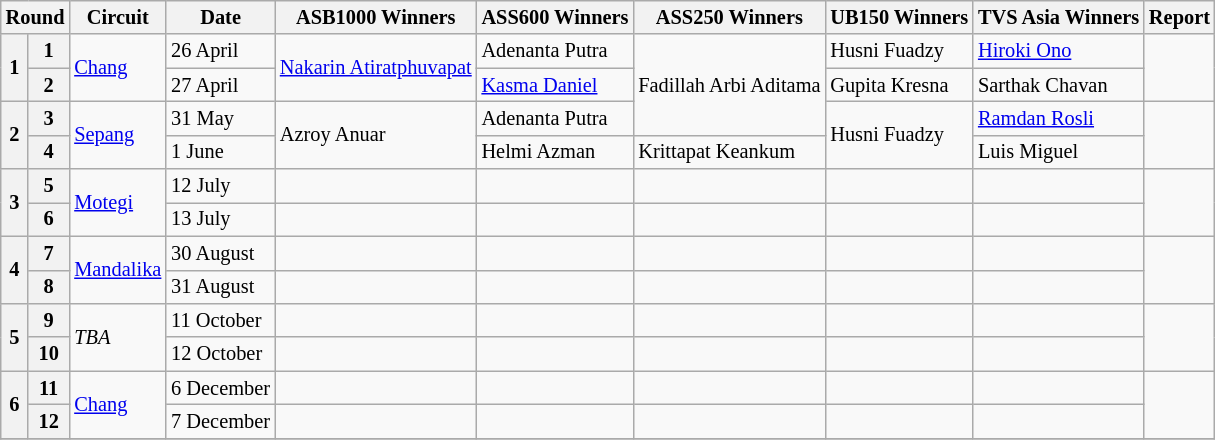<table class="wikitable" style="font-size:85%;">
<tr>
<th colspan=2>Round</th>
<th>Circuit</th>
<th>Date</th>
<th>ASB1000 Winners</th>
<th>ASS600 Winners</th>
<th>ASS250 Winners</th>
<th>UB150 Winners</th>
<th>TVS Asia Winners</th>
<th>Report</th>
</tr>
<tr>
<th rowspan=2>1</th>
<th rowspan=1>1</th>
<td rowspan=2> <a href='#'>Chang</a></td>
<td rowspan=1>26 April</td>
<td rowspan=2> <a href='#'>Nakarin Atiratphuvapat</a></td>
<td> Adenanta Putra</td>
<td rowspan=3> Fadillah Arbi Aditama</td>
<td> Husni Fuadzy</td>
<td> <a href='#'>Hiroki Ono</a></td>
<td rowspan=2 align=center></td>
</tr>
<tr>
<th rowspan=1>2</th>
<td rowspan=1>27 April</td>
<td> <a href='#'>Kasma Daniel</a></td>
<td> Gupita Kresna</td>
<td> Sarthak Chavan</td>
</tr>
<tr>
<th rowspan=2>2</th>
<th rowspan=1>3</th>
<td rowspan=2> <a href='#'>Sepang</a></td>
<td rowspan=1>31 May</td>
<td rowspan=2> Azroy Anuar</td>
<td> Adenanta Putra</td>
<td rowspan=2> Husni Fuadzy</td>
<td> <a href='#'>Ramdan Rosli</a></td>
<td rowspan=2 align=center></td>
</tr>
<tr>
<th rowspan=1>4</th>
<td rowspan=1>1 June</td>
<td> Helmi Azman</td>
<td> Krittapat Keankum</td>
<td> Luis Miguel</td>
</tr>
<tr>
<th rowspan=2>3</th>
<th rowspan=1>5</th>
<td rowspan=2> <a href='#'>Motegi</a></td>
<td rowspan=1>12 July</td>
<td></td>
<td></td>
<td></td>
<td></td>
<td></td>
<td rowspan=2 align=center></td>
</tr>
<tr>
<th rowspan=1>6</th>
<td rowspan=1>13 July</td>
<td></td>
<td></td>
<td></td>
<td></td>
<td></td>
</tr>
<tr>
<th rowspan=2>4</th>
<th rowspan=1>7</th>
<td rowspan=2> <a href='#'>Mandalika</a></td>
<td rowspan=1>30 August</td>
<td></td>
<td></td>
<td></td>
<td></td>
<td></td>
<td rowspan=2 align=center></td>
</tr>
<tr>
<th rowspan=1>8</th>
<td rowspan=1>31 August</td>
<td></td>
<td></td>
<td></td>
<td></td>
<td></td>
</tr>
<tr>
<th rowspan=2>5</th>
<th rowspan=1>9</th>
<td rowspan=2><em>TBA</em></td>
<td rowspan=1>11 October</td>
<td></td>
<td></td>
<td></td>
<td></td>
<td></td>
<td rowspan=2 align=center></td>
</tr>
<tr>
<th rowspan=1>10</th>
<td rowspan=1>12 October</td>
<td></td>
<td></td>
<td></td>
<td></td>
<td></td>
</tr>
<tr>
<th rowspan=2>6</th>
<th rowspan=1>11</th>
<td rowspan=2> <a href='#'>Chang</a></td>
<td rowspan=1>6 December</td>
<td></td>
<td></td>
<td></td>
<td></td>
<td></td>
<td rowspan=2 align=center></td>
</tr>
<tr>
<th rowspan=1>12</th>
<td rowspan=1>7 December</td>
<td></td>
<td></td>
<td></td>
<td></td>
<td></td>
</tr>
<tr>
</tr>
</table>
